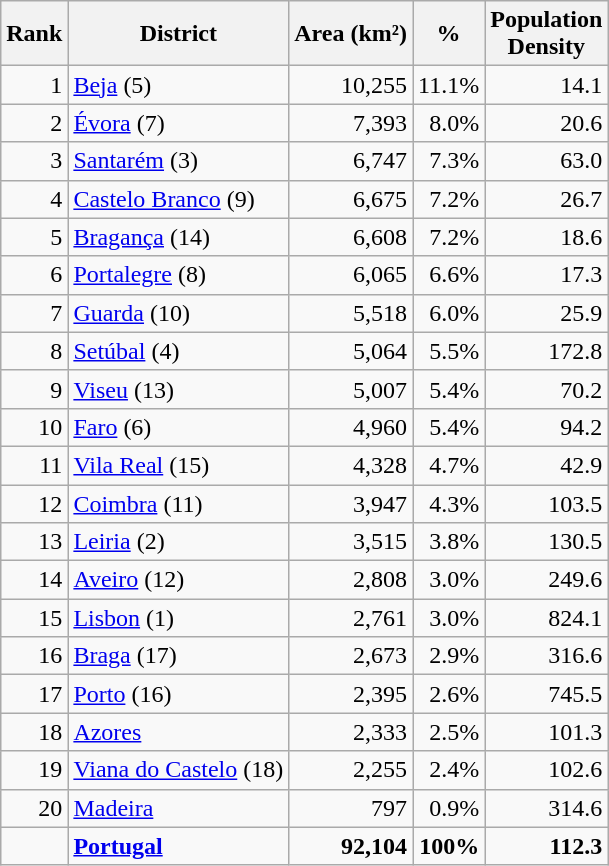<table class="wikitable sortable">
<tr>
<th>Rank</th>
<th>District</th>
<th>Area (km²)</th>
<th>%</th>
<th>Population <br>Density</th>
</tr>
<tr>
<td align=right>1</td>
<td><a href='#'>Beja</a> (5)</td>
<td align=right>10,255</td>
<td align=right>11.1%</td>
<td align=right>14.1</td>
</tr>
<tr>
<td align=right>2</td>
<td><a href='#'>Évora</a> (7)</td>
<td align=right>7,393</td>
<td align=right>8.0%</td>
<td align=right>20.6</td>
</tr>
<tr>
<td align=right>3</td>
<td><a href='#'>Santarém</a> (3)</td>
<td align=right>6,747</td>
<td align=right>7.3%</td>
<td align=right>63.0</td>
</tr>
<tr>
<td align=right>4</td>
<td><a href='#'>Castelo Branco</a> (9)</td>
<td align=right>6,675</td>
<td align=right>7.2%</td>
<td align=right>26.7</td>
</tr>
<tr>
<td align=right>5</td>
<td><a href='#'>Bragança</a> (14)</td>
<td align=right>6,608</td>
<td align=right>7.2%</td>
<td align=right>18.6</td>
</tr>
<tr>
<td align=right>6</td>
<td><a href='#'>Portalegre</a> (8)</td>
<td align=right>6,065</td>
<td align=right>6.6%</td>
<td align=right>17.3</td>
</tr>
<tr>
<td align=right>7</td>
<td><a href='#'>Guarda</a> (10)</td>
<td align=right>5,518</td>
<td align=right>6.0%</td>
<td align=right>25.9</td>
</tr>
<tr>
<td align=right>8</td>
<td><a href='#'>Setúbal</a> (4)</td>
<td align=right>5,064</td>
<td align=right>5.5%</td>
<td align=right>172.8</td>
</tr>
<tr>
<td align=right>9</td>
<td><a href='#'>Viseu</a> (13)</td>
<td align=right>5,007</td>
<td align=right>5.4%</td>
<td align=right>70.2</td>
</tr>
<tr>
<td align=right>10</td>
<td><a href='#'>Faro</a> (6)</td>
<td align=right>4,960</td>
<td align=right>5.4%</td>
<td align=right>94.2</td>
</tr>
<tr>
<td align=right>11</td>
<td><a href='#'>Vila Real</a> (15)</td>
<td align=right>4,328</td>
<td align=right>4.7%</td>
<td align=right>42.9</td>
</tr>
<tr>
<td align=right>12</td>
<td><a href='#'>Coimbra</a> (11)</td>
<td align=right>3,947</td>
<td align=right>4.3%</td>
<td align=right>103.5</td>
</tr>
<tr>
<td align=right>13</td>
<td><a href='#'>Leiria</a> (2)</td>
<td align=right>3,515</td>
<td align=right>3.8%</td>
<td align=right>130.5</td>
</tr>
<tr>
<td align=right>14</td>
<td><a href='#'>Aveiro</a> (12)</td>
<td align=right>2,808</td>
<td align=right>3.0%</td>
<td align=right>249.6</td>
</tr>
<tr>
<td align=right>15</td>
<td><a href='#'>Lisbon</a> (1)</td>
<td align=right>2,761</td>
<td align=right>3.0%</td>
<td align=right>824.1</td>
</tr>
<tr>
<td align=right>16</td>
<td><a href='#'>Braga</a> (17)</td>
<td align=right>2,673</td>
<td align=right>2.9%</td>
<td align=right>316.6</td>
</tr>
<tr>
<td align=right>17</td>
<td><a href='#'>Porto</a> (16)</td>
<td align=right>2,395</td>
<td align=right>2.6%</td>
<td align=right>745.5</td>
</tr>
<tr>
<td align=right>18</td>
<td><a href='#'>Azores</a></td>
<td align=right>2,333</td>
<td align=right>2.5%</td>
<td align=right>101.3</td>
</tr>
<tr>
<td align=right>19</td>
<td><a href='#'>Viana do Castelo</a> (18)</td>
<td align=right>2,255</td>
<td align=right>2.4%</td>
<td align=right>102.6</td>
</tr>
<tr>
<td align=right>20</td>
<td><a href='#'>Madeira</a></td>
<td align=right>797</td>
<td align=right>0.9%</td>
<td align=right>314.6</td>
</tr>
<tr>
<td></td>
<td><strong><a href='#'>Portugal</a></strong></td>
<td align=right><strong>92,104</strong></td>
<td align=right><strong>100%</strong></td>
<td align=right><strong>112.3</strong></td>
</tr>
</table>
